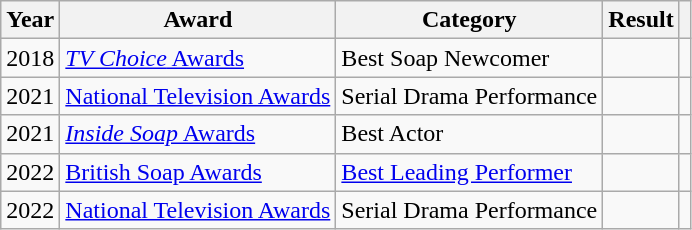<table class="wikitable">
<tr>
<th>Year</th>
<th>Award</th>
<th>Category</th>
<th>Result</th>
<th></th>
</tr>
<tr>
<td>2018</td>
<td><a href='#'><em>TV Choice</em> Awards</a></td>
<td>Best Soap Newcomer</td>
<td></td>
<td align="center"></td>
</tr>
<tr>
<td>2021</td>
<td><a href='#'>National Television Awards</a></td>
<td>Serial Drama Performance</td>
<td></td>
<td align="center"></td>
</tr>
<tr>
<td>2021</td>
<td><a href='#'><em>Inside Soap</em> Awards</a></td>
<td>Best Actor</td>
<td></td>
<td align="center"></td>
</tr>
<tr>
<td>2022</td>
<td><a href='#'>British Soap Awards</a></td>
<td><a href='#'>Best Leading Performer</a></td>
<td></td>
<td align="center"></td>
</tr>
<tr>
<td>2022</td>
<td><a href='#'>National Television Awards</a></td>
<td>Serial Drama Performance</td>
<td></td>
<td align="center"></td>
</tr>
</table>
